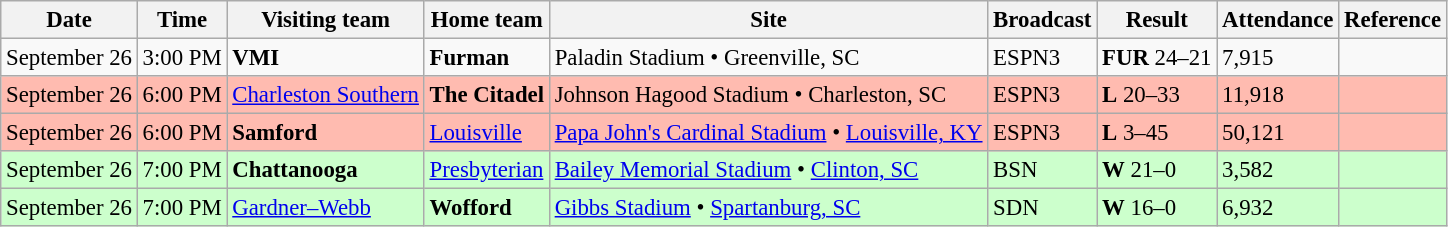<table class="wikitable" style="font-size:95%;">
<tr>
<th>Date</th>
<th>Time</th>
<th>Visiting team</th>
<th>Home team</th>
<th>Site</th>
<th>Broadcast</th>
<th>Result</th>
<th>Attendance</th>
<th class="unsortable">Reference</th>
</tr>
<tr bgcolor=>
<td>September 26</td>
<td>3:00 PM</td>
<td><strong>VMI</strong></td>
<td><strong>Furman</strong></td>
<td>Paladin Stadium • Greenville, SC</td>
<td>ESPN3</td>
<td><strong>FUR</strong> 24–21</td>
<td>7,915</td>
<td></td>
</tr>
<tr bgcolor=ffbbb>
<td>September 26</td>
<td>6:00 PM</td>
<td><a href='#'>Charleston Southern</a></td>
<td><strong>The Citadel</strong></td>
<td>Johnson Hagood Stadium • Charleston, SC</td>
<td>ESPN3</td>
<td><strong>L</strong> 20–33</td>
<td>11,918</td>
<td></td>
</tr>
<tr bgcolor=ffbbb>
<td>September 26</td>
<td>6:00 PM</td>
<td><strong>Samford</strong></td>
<td><a href='#'>Louisville</a></td>
<td><a href='#'>Papa John's Cardinal Stadium</a> • <a href='#'>Louisville, KY</a></td>
<td>ESPN3</td>
<td><strong>L</strong> 3–45</td>
<td>50,121</td>
<td></td>
</tr>
<tr bgcolor=ccffcc>
<td>September 26</td>
<td>7:00 PM</td>
<td><strong>Chattanooga</strong></td>
<td><a href='#'>Presbyterian</a></td>
<td><a href='#'>Bailey Memorial Stadium</a> • <a href='#'>Clinton, SC</a></td>
<td>BSN</td>
<td><strong>W</strong> 21–0</td>
<td>3,582</td>
<td></td>
</tr>
<tr bgcolor=ccffcc>
<td>September 26</td>
<td>7:00 PM</td>
<td><a href='#'>Gardner–Webb</a></td>
<td><strong>Wofford</strong></td>
<td><a href='#'>Gibbs Stadium</a> • <a href='#'>Spartanburg, SC</a></td>
<td>SDN</td>
<td><strong>W</strong> 16–0</td>
<td>6,932</td>
<td></td>
</tr>
</table>
